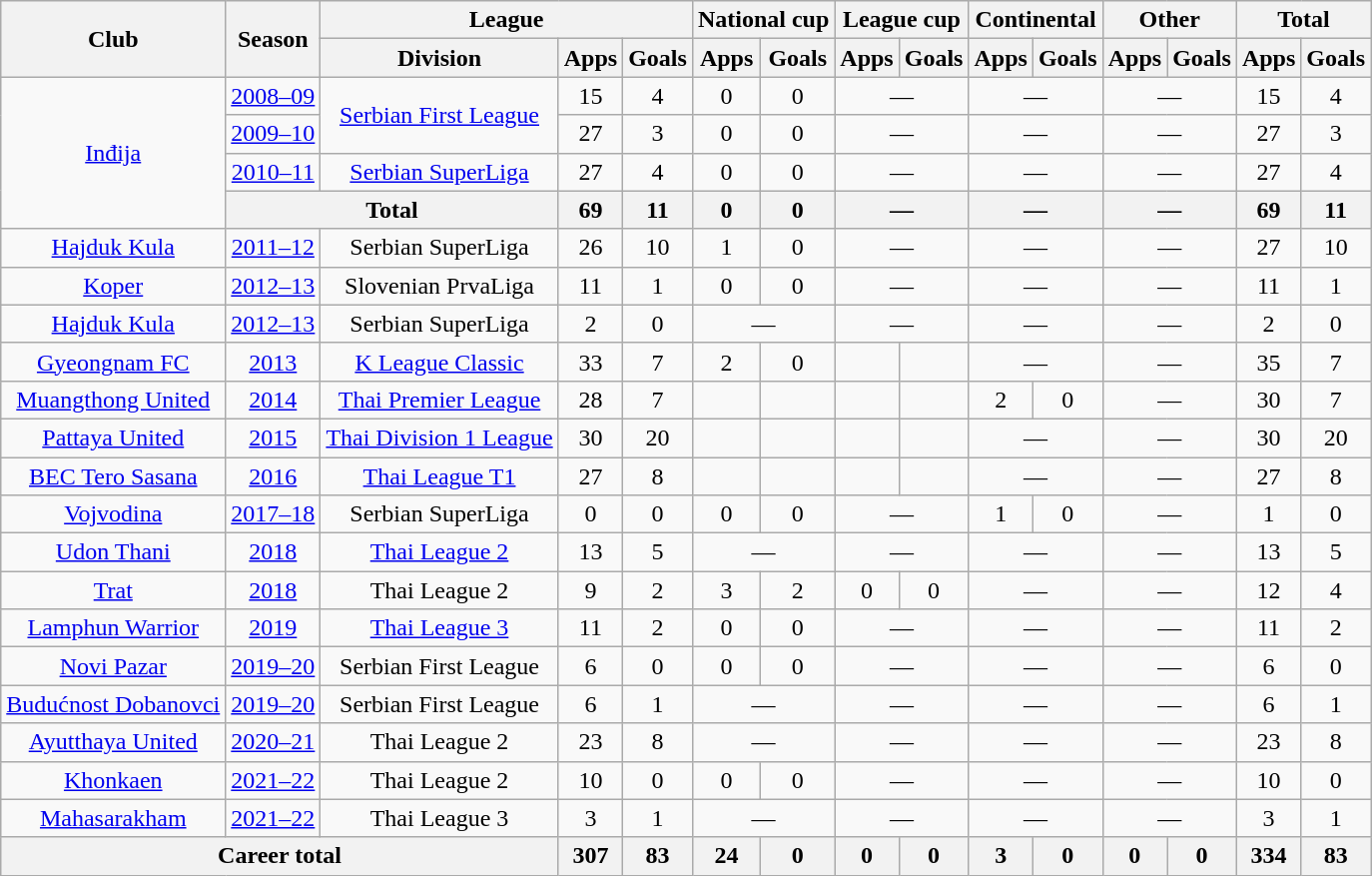<table class="wikitable" style="text-align:center;">
<tr>
<th rowspan="2">Club</th>
<th rowspan="2">Season</th>
<th colspan="3">League</th>
<th colspan="2">National cup</th>
<th colspan="2">League cup</th>
<th colspan="2">Continental</th>
<th colspan="2">Other</th>
<th colspan="2">Total</th>
</tr>
<tr>
<th>Division</th>
<th>Apps</th>
<th>Goals</th>
<th>Apps</th>
<th>Goals</th>
<th>Apps</th>
<th>Goals</th>
<th>Apps</th>
<th>Goals</th>
<th>Apps</th>
<th>Goals</th>
<th>Apps</th>
<th>Goals</th>
</tr>
<tr>
<td rowspan="4"><a href='#'>Inđija</a></td>
<td><a href='#'>2008–09</a></td>
<td rowspan="2"><a href='#'>Serbian First League</a></td>
<td>15</td>
<td>4</td>
<td>0</td>
<td>0</td>
<td colspan="2">—</td>
<td colspan="2">—</td>
<td colspan="2">—</td>
<td>15</td>
<td>4</td>
</tr>
<tr>
<td><a href='#'>2009–10</a></td>
<td>27</td>
<td>3</td>
<td>0</td>
<td>0</td>
<td colspan="2">—</td>
<td colspan="2">—</td>
<td colspan="2">—</td>
<td>27</td>
<td>3</td>
</tr>
<tr>
<td><a href='#'>2010–11</a></td>
<td><a href='#'>Serbian SuperLiga</a></td>
<td>27</td>
<td>4</td>
<td>0</td>
<td>0</td>
<td colspan="2">—</td>
<td colspan="2">—</td>
<td colspan="2">—</td>
<td>27</td>
<td>4</td>
</tr>
<tr>
<th colspan="2">Total</th>
<th>69</th>
<th>11</th>
<th>0</th>
<th>0</th>
<th colspan="2">—</th>
<th colspan="2">—</th>
<th colspan="2">—</th>
<th>69</th>
<th>11</th>
</tr>
<tr>
<td><a href='#'>Hajduk Kula</a></td>
<td><a href='#'>2011–12</a></td>
<td>Serbian SuperLiga</td>
<td>26</td>
<td>10</td>
<td>1</td>
<td>0</td>
<td colspan="2">—</td>
<td colspan="2">—</td>
<td colspan="2">—</td>
<td>27</td>
<td>10</td>
</tr>
<tr>
<td><a href='#'>Koper</a></td>
<td><a href='#'>2012–13</a></td>
<td>Slovenian PrvaLiga</td>
<td>11</td>
<td>1</td>
<td>0</td>
<td>0</td>
<td colspan="2">—</td>
<td colspan="2">—</td>
<td colspan="2">—</td>
<td>11</td>
<td>1</td>
</tr>
<tr>
<td><a href='#'>Hajduk Kula</a></td>
<td><a href='#'>2012–13</a></td>
<td>Serbian SuperLiga</td>
<td>2</td>
<td>0</td>
<td colspan="2">—</td>
<td colspan="2">—</td>
<td colspan="2">—</td>
<td colspan="2">—</td>
<td>2</td>
<td>0</td>
</tr>
<tr>
<td><a href='#'>Gyeongnam FC</a></td>
<td><a href='#'>2013</a></td>
<td><a href='#'>K League Classic</a></td>
<td>33</td>
<td>7</td>
<td>2</td>
<td>0</td>
<td></td>
<td></td>
<td colspan="2">—</td>
<td colspan="2">—</td>
<td>35</td>
<td>7</td>
</tr>
<tr>
<td><a href='#'>Muangthong United</a></td>
<td><a href='#'>2014</a></td>
<td><a href='#'>Thai Premier League</a></td>
<td>28</td>
<td>7</td>
<td></td>
<td></td>
<td></td>
<td></td>
<td>2</td>
<td>0</td>
<td colspan="2">—</td>
<td>30</td>
<td>7</td>
</tr>
<tr>
<td><a href='#'>Pattaya United</a></td>
<td><a href='#'>2015</a></td>
<td><a href='#'>Thai Division 1 League</a></td>
<td>30</td>
<td>20</td>
<td></td>
<td></td>
<td></td>
<td></td>
<td colspan="2">—</td>
<td colspan="2">—</td>
<td>30</td>
<td>20</td>
</tr>
<tr>
<td><a href='#'>BEC Tero Sasana</a></td>
<td><a href='#'>2016</a></td>
<td><a href='#'>Thai League T1</a></td>
<td>27</td>
<td>8</td>
<td></td>
<td></td>
<td></td>
<td></td>
<td colspan="2">—</td>
<td colspan="2">—</td>
<td>27</td>
<td>8</td>
</tr>
<tr>
<td><a href='#'>Vojvodina</a></td>
<td><a href='#'>2017–18</a></td>
<td>Serbian SuperLiga</td>
<td>0</td>
<td>0</td>
<td>0</td>
<td>0</td>
<td colspan="2">—</td>
<td>1</td>
<td>0</td>
<td colspan="2">—</td>
<td>1</td>
<td>0</td>
</tr>
<tr>
<td><a href='#'>Udon Thani</a></td>
<td><a href='#'>2018</a></td>
<td><a href='#'>Thai League 2</a></td>
<td>13</td>
<td>5</td>
<td colspan="2">—</td>
<td colspan="2">—</td>
<td colspan="2">—</td>
<td colspan="2">—</td>
<td>13</td>
<td>5</td>
</tr>
<tr>
<td><a href='#'>Trat</a></td>
<td><a href='#'>2018</a></td>
<td>Thai League 2</td>
<td>9</td>
<td>2</td>
<td>3</td>
<td>2</td>
<td>0</td>
<td>0</td>
<td colspan="2">—</td>
<td colspan="2">—</td>
<td>12</td>
<td>4</td>
</tr>
<tr>
<td><a href='#'>Lamphun Warrior</a></td>
<td><a href='#'>2019</a></td>
<td><a href='#'>Thai League 3</a></td>
<td>11</td>
<td>2</td>
<td>0</td>
<td>0</td>
<td colspan="2">—</td>
<td colspan="2">—</td>
<td colspan="2">—</td>
<td>11</td>
<td>2</td>
</tr>
<tr>
<td><a href='#'>Novi Pazar</a></td>
<td><a href='#'>2019–20</a></td>
<td>Serbian First League</td>
<td>6</td>
<td>0</td>
<td>0</td>
<td>0</td>
<td colspan="2">—</td>
<td colspan="2">—</td>
<td colspan="2">—</td>
<td>6</td>
<td>0</td>
</tr>
<tr>
<td><a href='#'>Budućnost Dobanovci</a></td>
<td><a href='#'>2019–20</a></td>
<td>Serbian First League</td>
<td>6</td>
<td>1</td>
<td colspan="2">—</td>
<td colspan="2">—</td>
<td colspan="2">—</td>
<td colspan="2">—</td>
<td>6</td>
<td>1</td>
</tr>
<tr>
<td><a href='#'>Ayutthaya United</a></td>
<td><a href='#'>2020–21</a></td>
<td>Thai League 2</td>
<td>23</td>
<td>8</td>
<td colspan="2">—</td>
<td colspan="2">—</td>
<td colspan="2">—</td>
<td colspan="2">—</td>
<td>23</td>
<td>8</td>
</tr>
<tr>
<td><a href='#'>Khonkaen</a></td>
<td><a href='#'>2021–22</a></td>
<td>Thai League 2</td>
<td>10</td>
<td>0</td>
<td>0</td>
<td>0</td>
<td colspan="2">—</td>
<td colspan="2">—</td>
<td colspan="2">—</td>
<td>10</td>
<td>0</td>
</tr>
<tr>
<td><a href='#'>Mahasarakham</a></td>
<td><a href='#'>2021–22</a></td>
<td>Thai League 3</td>
<td>3</td>
<td>1</td>
<td colspan="2">—</td>
<td colspan="2">—</td>
<td colspan="2">—</td>
<td colspan="2">—</td>
<td>3</td>
<td>1</td>
</tr>
<tr>
<th colspan="3">Career total</th>
<th>307</th>
<th>83</th>
<th>24</th>
<th>0</th>
<th>0</th>
<th>0</th>
<th>3</th>
<th>0</th>
<th>0</th>
<th>0</th>
<th>334</th>
<th>83</th>
</tr>
</table>
